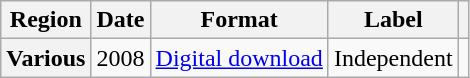<table class="wikitable plainrowheaders">
<tr>
<th scope="col">Region</th>
<th scope="col">Date</th>
<th scope="col">Format</th>
<th scope="col">Label</th>
<th scope="col"></th>
</tr>
<tr>
<th scope="row">Various</th>
<td>2008</td>
<td><a href='#'>Digital download</a></td>
<td>Independent</td>
<td style="text-align:center;"></td>
</tr>
</table>
